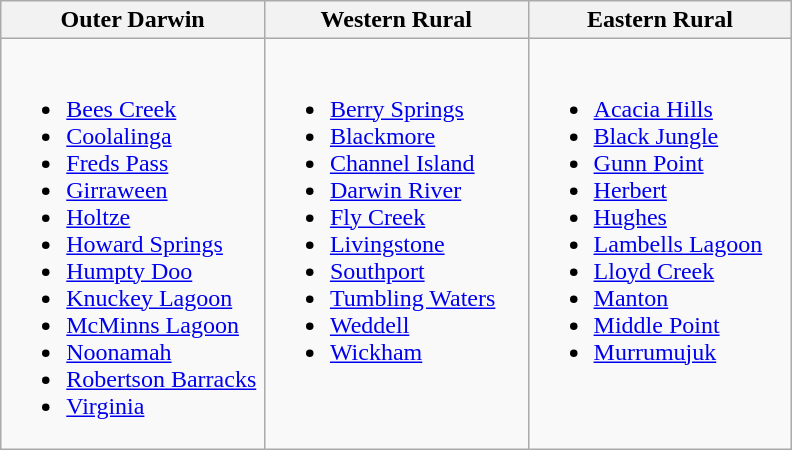<table class=wikitable>
<tr>
<th>Outer Darwin</th>
<th>Western Rural</th>
<th>Eastern Rural</th>
</tr>
<tr>
<td width=33% valign=top><br><ul><li><a href='#'>Bees Creek</a></li><li><a href='#'>Coolalinga</a></li><li><a href='#'>Freds Pass</a></li><li><a href='#'>Girraween</a></li><li><a href='#'>Holtze</a></li><li><a href='#'>Howard Springs</a></li><li><a href='#'>Humpty Doo</a></li><li><a href='#'>Knuckey Lagoon</a></li><li><a href='#'>McMinns Lagoon</a></li><li><a href='#'>Noonamah</a></li><li><a href='#'>Robertson Barracks</a></li><li><a href='#'>Virginia</a></li></ul></td>
<td width=33% valign=top><br><ul><li><a href='#'>Berry Springs</a></li><li><a href='#'>Blackmore</a></li><li><a href='#'>Channel Island</a></li><li><a href='#'>Darwin River</a></li><li><a href='#'>Fly Creek</a></li><li><a href='#'>Livingstone</a></li><li><a href='#'>Southport</a></li><li><a href='#'>Tumbling Waters</a></li><li><a href='#'>Weddell</a></li><li><a href='#'>Wickham</a></li></ul></td>
<td width=33% valign=top><br><ul><li><a href='#'>Acacia Hills</a></li><li><a href='#'>Black Jungle</a></li><li><a href='#'>Gunn Point</a></li><li><a href='#'>Herbert</a></li><li><a href='#'>Hughes</a></li><li><a href='#'>Lambells Lagoon</a></li><li><a href='#'>Lloyd Creek</a></li><li><a href='#'>Manton</a></li><li><a href='#'>Middle Point</a></li><li><a href='#'>Murrumujuk</a></li></ul></td>
</tr>
</table>
